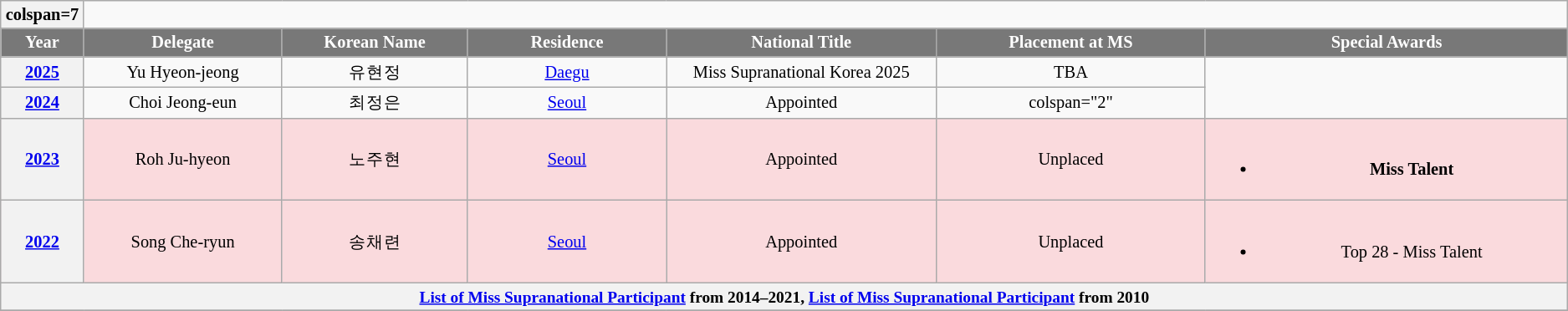<table class="wikitable sortable" style="font-size: 85%; text-align:center">
<tr>
<th>colspan=7 </th>
</tr>
<tr>
<th width="60" style="background-color:#787878;color:#FFFFFF;">Year</th>
<th width="160" style="background-color:#787878;color:#FFFFFF;">Delegate</th>
<th width="150" style="background-color:#787878;color:#FFFFFF;">Korean Name</th>
<th width="160" style="background-color:#787878;color:#FFFFFF;">Residence</th>
<th width="220" style="background-color:#787878;color:#FFFFFF;">National Title</th>
<th width="220" style="background-color:#787878;color:#FFFFFF;">Placement at MS</th>
<th width="300" style="background-color:#787878;color:#FFFFFF;">Special Awards</th>
</tr>
<tr>
<th><a href='#'>2025</a></th>
<td>Yu Hyeon-jeong</td>
<td>유현정</td>
<td><a href='#'>Daegu</a></td>
<td>Miss Supranational Korea 2025</td>
<td>TBA</td>
</tr>
<tr>
<th><a href='#'>2024</a></th>
<td>Choi Jeong-eun</td>
<td>최정은</td>
<td><a href='#'>Seoul</a></td>
<td>Appointed</td>
<td>colspan="2" </td>
</tr>
<tr style="background-color:#FADADD;: bold">
<th><a href='#'>2023</a></th>
<td>Roh Ju-hyeon</td>
<td>노주현</td>
<td><a href='#'>Seoul</a></td>
<td>Appointed</td>
<td>Unplaced</td>
<td><br><ul><li><strong>Miss Talent</strong></li></ul></td>
</tr>
<tr style="background-color:#FADADD;: bold">
<th><a href='#'>2022</a></th>
<td>Song Che-ryun</td>
<td>송채련</td>
<td><a href='#'>Seoul</a></td>
<td>Appointed</td>
<td>Unplaced</td>
<td><br><ul><li>Top 28 - Miss Talent</li></ul></td>
</tr>
<tr>
<th colspan="8" style="font-size:95%;"><a href='#'>List of Miss Supranational Participant</a> from 2014–2021, <a href='#'>List of Miss Supranational Participant</a> from 2010</th>
</tr>
<tr>
</tr>
</table>
